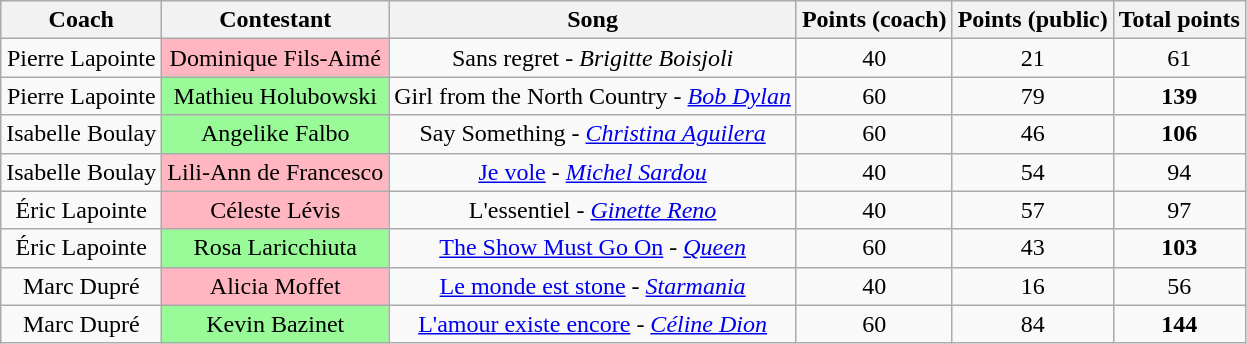<table class="wikitable sortable" style="text-align: center; width: auto;">
<tr>
<th>Coach</th>
<th colspan="">Contestant</th>
<th>Song</th>
<th>Points (coach)</th>
<th>Points (public)</th>
<th>Total points</th>
</tr>
<tr>
<td>Pierre Lapointe</td>
<td style="background:lightpink">Dominique Fils-Aimé</td>
<td>Sans regret - <em>Brigitte Boisjoli</em></td>
<td>40</td>
<td>21</td>
<td>61</td>
</tr>
<tr>
<td>Pierre Lapointe</td>
<td style="background:palegreen">Mathieu Holubowski</td>
<td>Girl from the North Country - <em><a href='#'>Bob Dylan</a></em><td>60</td></td>
<td>79</td>
<td><strong>139</strong></td>
</tr>
<tr>
<td>Isabelle Boulay</td>
<td style="background:palegreen">Angelike Falbo</td>
<td>Say Something - <em><a href='#'>Christina Aguilera</a></em></td>
<td>60</td>
<td>46</td>
<td><strong>106</strong></td>
</tr>
<tr>
<td>Isabelle Boulay</td>
<td style="background:lightpink">Lili-Ann de Francesco</td>
<td><a href='#'>Je vole</a> - <em><a href='#'>Michel Sardou</a></em></td>
<td>40</td>
<td>54</td>
<td>94</td>
</tr>
<tr>
<td>Éric Lapointe</td>
<td style="background:lightpink">Céleste Lévis</td>
<td>L'essentiel - <em><a href='#'>Ginette Reno</a></em></td>
<td>40</td>
<td>57</td>
<td>97</td>
</tr>
<tr>
<td>Éric Lapointe</td>
<td style="background:palegreen">Rosa Laricchiuta</td>
<td><a href='#'>The Show Must Go On</a> - <em><a href='#'>Queen</a></em></td>
<td>60</td>
<td>43</td>
<td><strong>103</strong></td>
</tr>
<tr>
<td>Marc Dupré</td>
<td style="background:lightpink">Alicia Moffet</td>
<td><a href='#'>Le monde est stone</a> - <em><a href='#'>Starmania</a></em></td>
<td>40</td>
<td>16</td>
<td>56</td>
</tr>
<tr>
<td>Marc Dupré</td>
<td style="background:palegreen">Kevin Bazinet</td>
<td><a href='#'>L'amour existe encore</a> - <em><a href='#'>Céline Dion</a></em></td>
<td>60</td>
<td>84</td>
<td><strong>144</strong></td>
</tr>
</table>
